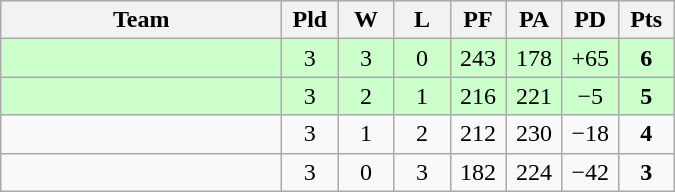<table class=wikitable style="text-align:center">
<tr>
<th width=180>Team</th>
<th width=30>Pld</th>
<th width=30>W</th>
<th width=30>L</th>
<th width=30>PF</th>
<th width=30>PA</th>
<th width=30>PD</th>
<th width=30>Pts</th>
</tr>
<tr bgcolor="#ccffcc">
<td align="left"></td>
<td>3</td>
<td>3</td>
<td>0</td>
<td>243</td>
<td>178</td>
<td>+65</td>
<td><strong>6</strong></td>
</tr>
<tr bgcolor="#ccffcc">
<td align="left"></td>
<td>3</td>
<td>2</td>
<td>1</td>
<td>216</td>
<td>221</td>
<td>−5</td>
<td><strong>5</strong></td>
</tr>
<tr>
<td align="left"></td>
<td>3</td>
<td>1</td>
<td>2</td>
<td>212</td>
<td>230</td>
<td>−18</td>
<td><strong>4</strong></td>
</tr>
<tr>
<td align="left"></td>
<td>3</td>
<td>0</td>
<td>3</td>
<td>182</td>
<td>224</td>
<td>−42</td>
<td><strong>3</strong></td>
</tr>
</table>
